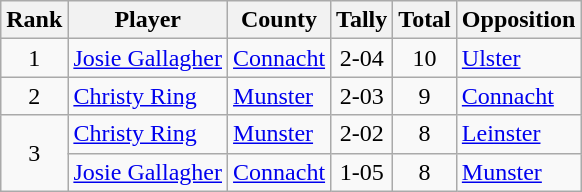<table class="wikitable">
<tr>
<th>Rank</th>
<th>Player</th>
<th>County</th>
<th>Tally</th>
<th>Total</th>
<th>Opposition</th>
</tr>
<tr>
<td rowspan=1 align=center>1</td>
<td><a href='#'>Josie Gallagher</a></td>
<td><a href='#'>Connacht</a></td>
<td align=center>2-04</td>
<td align=center>10</td>
<td><a href='#'>Ulster</a></td>
</tr>
<tr>
<td rowspan=1 align=center>2</td>
<td><a href='#'>Christy Ring</a></td>
<td><a href='#'>Munster</a></td>
<td align=center>2-03</td>
<td align=center>9</td>
<td><a href='#'>Connacht</a></td>
</tr>
<tr>
<td rowspan=2 align=center>3</td>
<td><a href='#'>Christy Ring</a></td>
<td><a href='#'>Munster</a></td>
<td align=center>2-02</td>
<td align=center>8</td>
<td><a href='#'>Leinster</a></td>
</tr>
<tr>
<td><a href='#'>Josie Gallagher</a></td>
<td><a href='#'>Connacht</a></td>
<td align=center>1-05</td>
<td align=center>8</td>
<td><a href='#'>Munster</a></td>
</tr>
</table>
